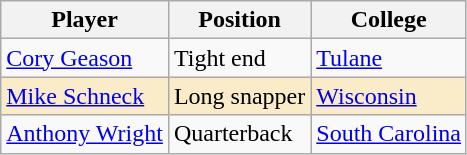<table class="wikitable">
<tr>
<th>Player</th>
<th>Position</th>
<th>College</th>
</tr>
<tr>
<td><a href='#'>Cory Geason</a></td>
<td>Tight end</td>
<td><a href='#'>Tulane</a></td>
</tr>
<tr style="background:#faecc8;">
<td><a href='#'>Mike Schneck</a></td>
<td>Long snapper</td>
<td><a href='#'>Wisconsin</a></td>
</tr>
<tr>
<td><a href='#'>Anthony Wright</a></td>
<td>Quarterback</td>
<td><a href='#'>South Carolina</a></td>
</tr>
</table>
